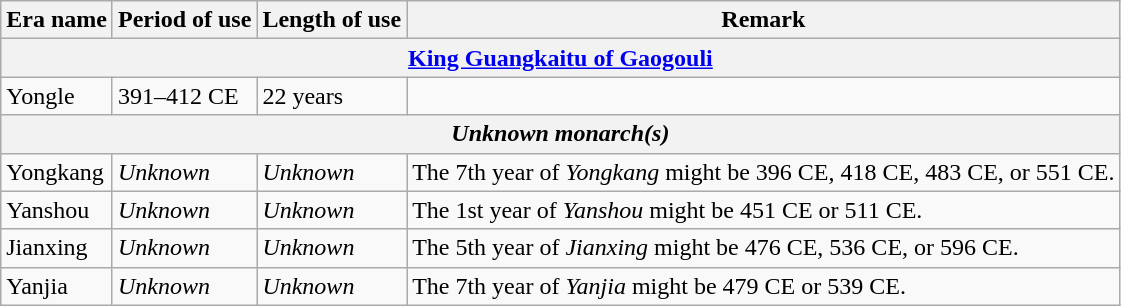<table class="wikitable">
<tr>
<th>Era name</th>
<th>Period of use</th>
<th>Length of use</th>
<th>Remark</th>
</tr>
<tr>
<th colspan="4"><a href='#'>King Guangkaitu of Gaogouli</a><br></th>
</tr>
<tr>
<td>Yongle<br></td>
<td>391–412 CE</td>
<td>22 years</td>
<td></td>
</tr>
<tr>
<th colspan="4"><em>Unknown monarch(s)</em></th>
</tr>
<tr>
<td>Yongkang<br></td>
<td><em>Unknown</em></td>
<td><em>Unknown</em></td>
<td>The 7th year of <em>Yongkang</em> might be 396 CE, 418 CE, 483 CE, or 551 CE.</td>
</tr>
<tr>
<td>Yanshou<br></td>
<td><em>Unknown</em></td>
<td><em>Unknown</em></td>
<td>The 1st year of <em>Yanshou</em> might be 451 CE or 511 CE.</td>
</tr>
<tr>
<td>Jianxing<br></td>
<td><em>Unknown</em></td>
<td><em>Unknown</em></td>
<td>The 5th year of <em>Jianxing</em> might be 476 CE, 536 CE, or 596 CE.</td>
</tr>
<tr>
<td>Yanjia<br></td>
<td><em>Unknown</em></td>
<td><em>Unknown</em></td>
<td>The 7th year of <em>Yanjia</em> might be 479 CE or 539 CE.</td>
</tr>
</table>
